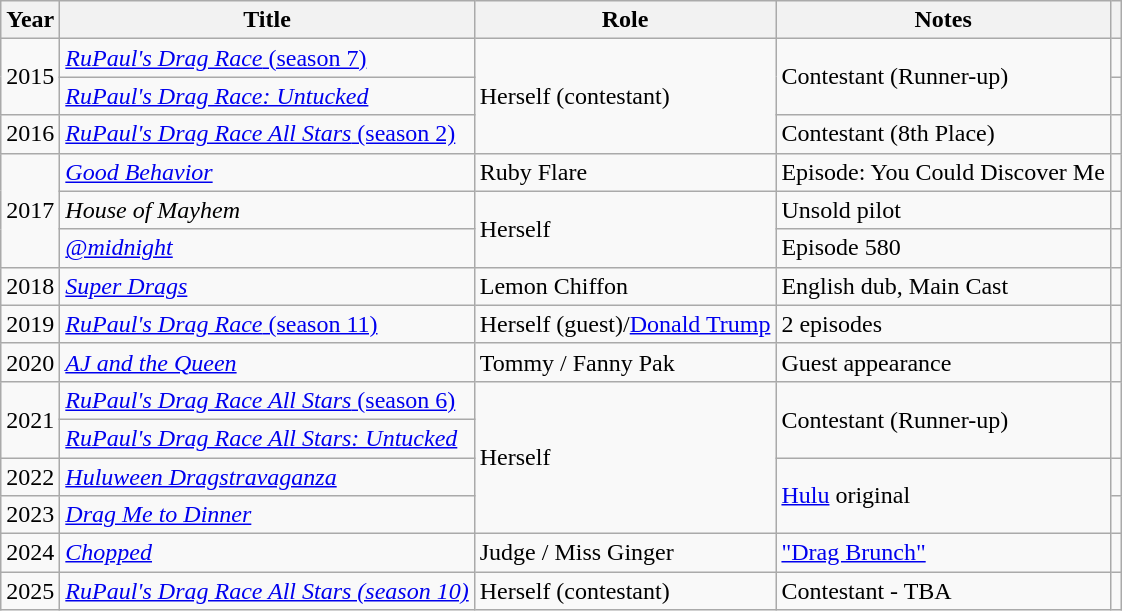<table class="wikitable sortable">
<tr>
<th>Year</th>
<th>Title</th>
<th>Role</th>
<th class="unsortable">Notes</th>
<th style="text-align: center;" class="unsortable"></th>
</tr>
<tr>
<td rowspan="2">2015</td>
<td scope="row"><a href='#'><em>RuPaul's Drag Race</em> (season 7)</a></td>
<td rowspan="3">Herself (contestant)</td>
<td rowspan="2">Contestant (Runner-up)</td>
<td style="text-align: center;"></td>
</tr>
<tr>
<td><em><a href='#'>RuPaul's Drag Race: Untucked</a></em></td>
<td style="text-align: center;"></td>
</tr>
<tr>
<td>2016</td>
<td scope="row"><a href='#'><em>RuPaul's Drag Race All Stars</em> (season 2)</a></td>
<td>Contestant (8th Place)</td>
<td style="text-align: center;"></td>
</tr>
<tr>
<td rowspan="3">2017</td>
<td><em><a href='#'>Good Behavior</a></em></td>
<td>Ruby Flare</td>
<td>Episode: You Could Discover Me</td>
<td style="text-align: center;"></td>
</tr>
<tr>
<td><em>House of Mayhem</em></td>
<td rowspan="2">Herself</td>
<td>Unsold pilot</td>
<td style="text-align: center;"></td>
</tr>
<tr>
<td><em><a href='#'>@midnight</a></em></td>
<td>Episode 580</td>
<td style="text-align: center;"></td>
</tr>
<tr>
<td>2018</td>
<td><em><a href='#'>Super Drags</a></em></td>
<td>Lemon Chiffon</td>
<td>English dub, Main Cast</td>
<td style="text-align: center;"></td>
</tr>
<tr>
<td>2019</td>
<td scope="row"><a href='#'><em>RuPaul's Drag Race</em> (season 11)</a></td>
<td>Herself (guest)/<a href='#'>Donald Trump</a></td>
<td>2 episodes</td>
<td style="text-align: center;"></td>
</tr>
<tr>
<td>2020</td>
<td><em><a href='#'>AJ and the Queen</a></em></td>
<td>Tommy / Fanny Pak</td>
<td>Guest appearance</td>
<td style="text-align: center;"></td>
</tr>
<tr>
<td rowspan="2">2021</td>
<td><a href='#'><em>RuPaul's Drag Race All Stars</em> (season 6)</a></td>
<td rowspan="4">Herself</td>
<td rowspan="2">Contestant (Runner-up)</td>
<td rowspan="2" style="text-align: center;"></td>
</tr>
<tr>
<td scope="row"><a href='#'><em>RuPaul's Drag Race All Stars: Untucked</em></a></td>
</tr>
<tr>
<td>2022</td>
<td><em><a href='#'>Huluween Dragstravaganza</a></em></td>
<td rowspan="2"><a href='#'>Hulu</a> original</td>
<td style="text-align: center;"></td>
</tr>
<tr>
<td>2023</td>
<td><em><a href='#'>Drag Me to Dinner</a></em></td>
<td></td>
</tr>
<tr>
<td>2024</td>
<td><a href='#'><em>Chopped</em></a></td>
<td>Judge / Miss Ginger</td>
<td><a href='#'>"Drag Brunch"</a></td>
<td></td>
</tr>
<tr>
<td>2025</td>
<td><em><a href='#'>RuPaul's Drag Race All Stars (season 10)</a></em></td>
<td>Herself (contestant)</td>
<td>Contestant - TBA</td>
<td></td>
</tr>
</table>
